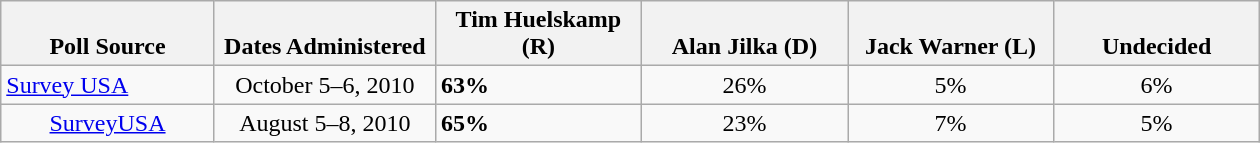<table class="wikitable">
<tr valign=bottom>
<th style="width:135px;">Poll Source</th>
<th style="width:140px;">Dates Administered</th>
<th style="width:130px;">Tim Huelskamp (R)</th>
<th style="width:130px;">Alan Jilka (D)</th>
<th style="width:130px;">Jack Warner (L)</th>
<th style="width:130px;">Undecided</th>
</tr>
<tr>
<td><a href='#'>Survey USA</a></td>
<td align=center>October 5–6, 2010</td>
<td><strong>63%</strong></td>
<td align=center>26%</td>
<td align=center>5%</td>
<td align=center>6%</td>
</tr>
<tr>
<td align=center><a href='#'>SurveyUSA</a></td>
<td align=center>August 5–8, 2010</td>
<td><strong>65%</strong></td>
<td align=center>23%</td>
<td align=center>7%</td>
<td align=center>5%</td>
</tr>
</table>
